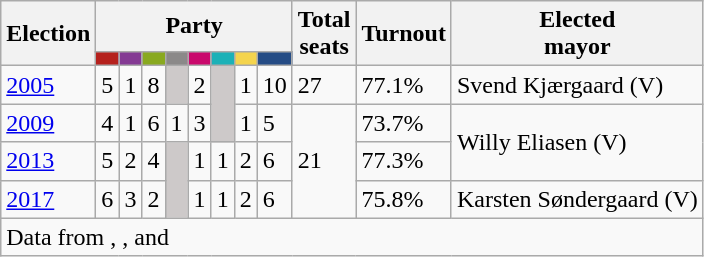<table class="wikitable">
<tr>
<th rowspan="2">Election</th>
<th colspan="8">Party</th>
<th rowspan="2">Total<br>seats</th>
<th rowspan="2">Turnout</th>
<th rowspan="2">Elected<br>mayor</th>
</tr>
<tr>
<td style="background:#B5211D;"><strong><a href='#'></a></strong></td>
<td style="background:#843A93;"><strong><a href='#'></a></strong></td>
<td style="background:#89A920;"><strong><a href='#'></a></strong></td>
<td style="background:#8B8989;"><strong></strong></td>
<td style="background:#C9096C;"><strong><a href='#'></a></strong></td>
<td style="background:#1CB1B7;"><strong><a href='#'></a></strong></td>
<td style="background:#F4D44D;"><strong><a href='#'></a></strong></td>
<td style="background:#254C85;"><strong><a href='#'></a></strong></td>
</tr>
<tr>
<td><a href='#'>2005</a></td>
<td>5</td>
<td>1</td>
<td>8</td>
<td style="background:#CDC9C9;"></td>
<td>2</td>
<td style="background:#CDC9C9;" rowspan="2"></td>
<td>1</td>
<td>10</td>
<td>27</td>
<td>77.1%</td>
<td>Svend Kjærgaard (V)</td>
</tr>
<tr>
<td><a href='#'>2009</a></td>
<td>4</td>
<td>1</td>
<td>6</td>
<td>1</td>
<td>3</td>
<td>1</td>
<td>5</td>
<td rowspan="3">21</td>
<td>73.7%</td>
<td rowspan="2">Willy Eliasen (V)</td>
</tr>
<tr>
<td><a href='#'>2013</a></td>
<td>5</td>
<td>2</td>
<td>4</td>
<td style="background:#CDC9C9;" rowspan="2"></td>
<td>1</td>
<td>1</td>
<td>2</td>
<td>6</td>
<td>77.3%</td>
</tr>
<tr>
<td><a href='#'>2017</a></td>
<td>6</td>
<td>3</td>
<td>2</td>
<td>1</td>
<td>1</td>
<td>2</td>
<td>6</td>
<td>75.8%</td>
<td>Karsten Søndergaard (V)</td>
</tr>
<tr>
<td colspan="14">Data from , ,  and </td>
</tr>
</table>
